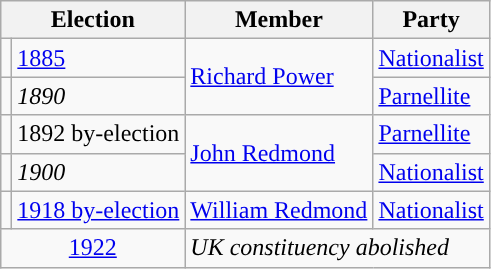<table class="wikitable">
<tr>
<th colspan="2">Election</th>
<th>Member</th>
<th>Party</th>
</tr>
<tr>
<td style="color:inherit;background-color: "></td>
<td><a href='#'>1885</a></td>
<td rowspan="2"><a href='#'>Richard Power</a></td>
<td><a href='#'>Nationalist</a></td>
</tr>
<tr>
<td style="color:inherit;background-color: "></td>
<td><em>1890</em></td>
<td><a href='#'>Parnellite</a></td>
</tr>
<tr>
<td style="color:inherit;background-color: "></td>
<td>1892 by-election</td>
<td rowspan="2"><a href='#'>John Redmond</a></td>
<td><a href='#'>Parnellite</a></td>
</tr>
<tr>
<td style="color:inherit;background-color: "></td>
<td><em>1900</em></td>
<td><a href='#'>Nationalist</a></td>
</tr>
<tr>
<td style="color:inherit;background-color: "></td>
<td><a href='#'>1918 by-election</a></td>
<td><a href='#'>William Redmond</a></td>
<td><a href='#'>Nationalist</a></td>
</tr>
<tr>
<td colspan="2" align="center"><a href='#'>1922</a></td>
<td colspan="2"><em>UK constituency abolished</em></td>
</tr>
</table>
